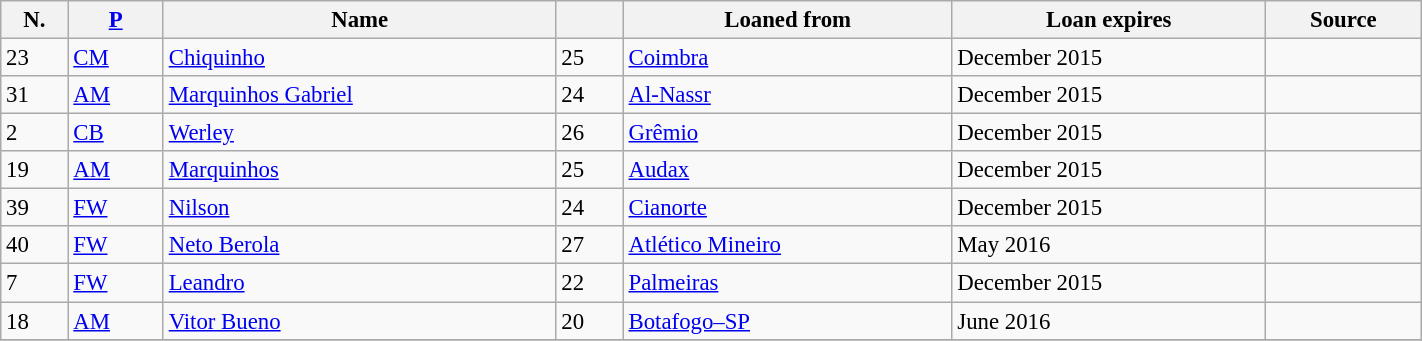<table class="wikitable sortable" style="width:75%; text-align:center; font-size:95%; text-align:left">
<tr>
<th>N.</th>
<th><a href='#'>P</a></th>
<th>Name</th>
<th></th>
<th>Loaned from</th>
<th>Loan expires</th>
<th>Source</th>
</tr>
<tr>
<td>23</td>
<td><a href='#'>CM</a></td>
<td style="text-align:left;"> <a href='#'>Chiquinho</a></td>
<td>25</td>
<td style="text-align:left;"><a href='#'>Coimbra</a></td>
<td>December 2015</td>
<td></td>
</tr>
<tr>
<td>31</td>
<td><a href='#'>AM</a></td>
<td style="text-align:left;"> <a href='#'>Marquinhos Gabriel</a></td>
<td>24</td>
<td style="text-align:left;"><a href='#'>Al-Nassr</a> </td>
<td>December 2015</td>
<td></td>
</tr>
<tr>
<td>2</td>
<td><a href='#'>CB</a></td>
<td style="text-align:left;"> <a href='#'>Werley</a></td>
<td>26</td>
<td style="text-align:left;"><a href='#'>Grêmio</a></td>
<td>December 2015</td>
<td></td>
</tr>
<tr>
<td>19</td>
<td><a href='#'>AM</a></td>
<td style="text-align:left;"> <a href='#'>Marquinhos</a></td>
<td>25</td>
<td style="text-align:left;"><a href='#'>Audax</a></td>
<td>December 2015</td>
<td> </td>
</tr>
<tr>
<td>39</td>
<td><a href='#'>FW</a></td>
<td style="text-align:left;"> <a href='#'>Nilson</a></td>
<td>24</td>
<td style="text-align:left;"><a href='#'>Cianorte</a></td>
<td>December 2015</td>
<td></td>
</tr>
<tr>
<td>40</td>
<td><a href='#'>FW</a></td>
<td style="text-align:left;"> <a href='#'>Neto Berola</a></td>
<td>27</td>
<td style="text-align:left;"><a href='#'>Atlético Mineiro</a></td>
<td>May 2016</td>
<td></td>
</tr>
<tr>
<td>7</td>
<td><a href='#'>FW</a></td>
<td style="text-align:left;"> <a href='#'>Leandro</a></td>
<td>22</td>
<td style="text-align:left;"><a href='#'>Palmeiras</a></td>
<td>December 2015</td>
<td></td>
</tr>
<tr>
<td>18</td>
<td><a href='#'>AM</a></td>
<td style="text-align:left;"> <a href='#'>Vitor Bueno</a></td>
<td>20</td>
<td style="text-align:left;"><a href='#'>Botafogo–SP</a></td>
<td>June 2016</td>
<td></td>
</tr>
<tr>
</tr>
</table>
